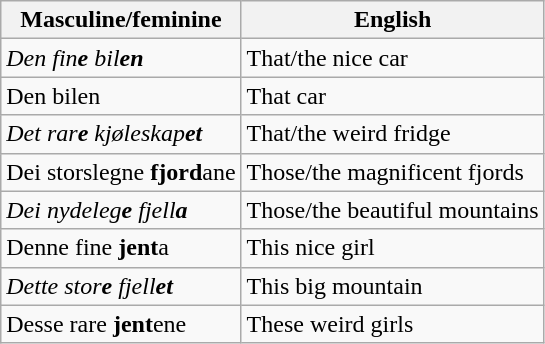<table class="wikitable">
<tr>
<th>Masculine/feminine</th>
<th>English</th>
</tr>
<tr>
<td><em>Den fin<strong>e</strong> bil<strong>en<strong><em></td>
<td>That/the nice car</td>
</tr>
<tr>
<td></em>Den bil</strong>en</em></strong></td>
<td>That car</td>
</tr>
<tr>
<td><em>Det rar<strong>e</strong> kjøleskap<strong>et<strong><em></td>
<td>That/the weird fridge</td>
</tr>
<tr>
<td></em>Dei storsleg</strong>ne<strong> fjord</strong>ane</em></strong></td>
<td>Those/the magnificent fjords</td>
</tr>
<tr>
<td><em>Dei nydeleg<strong>e</strong> fjell<strong>a<strong><em></td>
<td>Those/the beautiful mountains</td>
</tr>
<tr>
<td></em>Denne fin</strong>e<strong> jent</strong>a</em></strong></td>
<td>This nice girl</td>
</tr>
<tr>
<td><em>Dette stor<strong>e</strong> fjell<strong>et<strong><em></td>
<td>This big mountain</td>
</tr>
<tr>
<td></em>Desse rar</strong>e<strong> jent</strong>ene</em></strong></td>
<td>These weird girls</td>
</tr>
</table>
